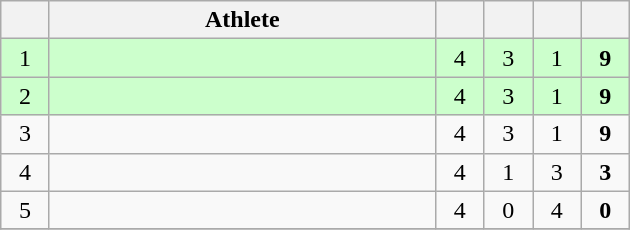<table class="wikitable" style="text-align: center; font-size:100% ">
<tr>
<th width=25></th>
<th width=250>Athlete</th>
<th width=25></th>
<th width=25></th>
<th width=25></th>
<th width=25></th>
</tr>
<tr bgcolor="ccffcc">
<td>1</td>
<td align=left></td>
<td>4</td>
<td>3</td>
<td>1</td>
<td><strong>9</strong></td>
</tr>
<tr bgcolor="ccffcc">
<td>2</td>
<td align=left></td>
<td>4</td>
<td>3</td>
<td>1</td>
<td><strong>9</strong></td>
</tr>
<tr>
<td>3</td>
<td align=left></td>
<td>4</td>
<td>3</td>
<td>1</td>
<td><strong>9</strong></td>
</tr>
<tr>
<td>4</td>
<td align=left></td>
<td>4</td>
<td>1</td>
<td>3</td>
<td><strong>3</strong></td>
</tr>
<tr>
<td>5</td>
<td align=left></td>
<td>4</td>
<td>0</td>
<td>4</td>
<td><strong>0</strong></td>
</tr>
<tr>
</tr>
</table>
